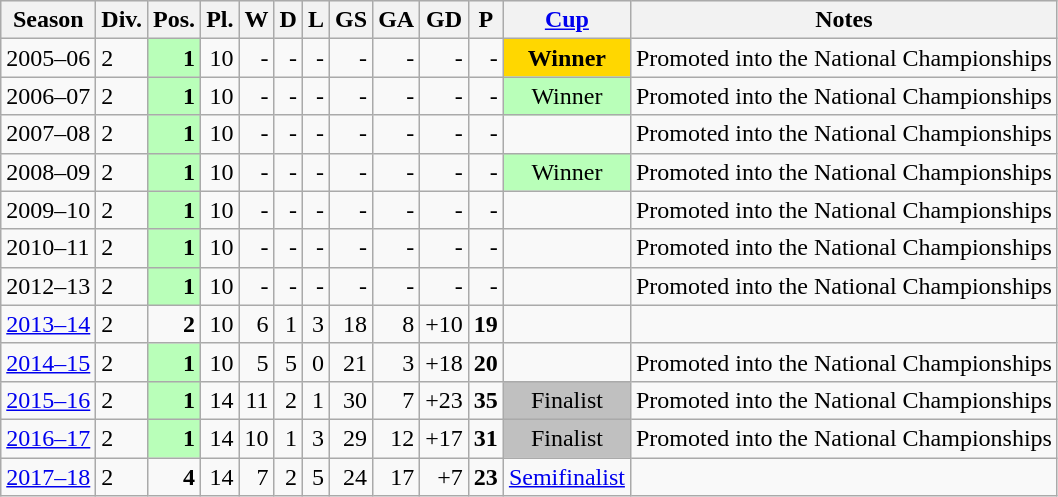<table class="wikitable">
<tr style="background:#efefef;">
<th>Season</th>
<th>Div.</th>
<th>Pos.</th>
<th>Pl.</th>
<th>W</th>
<th>D</th>
<th>L</th>
<th>GS</th>
<th>GA</th>
<th>GD</th>
<th>P</th>
<th><a href='#'>Cup</a></th>
<th>Notes</th>
</tr>
<tr>
<td>2005–06</td>
<td>2</td>
<td align=right bgcolor=B9FFB9><strong>1</strong></td>
<td align=right>10</td>
<td align=right>-</td>
<td align=right>-</td>
<td align=right>-</td>
<td align=right>-</td>
<td align=right>-</td>
<td align=right>-</td>
<td align=right>-</td>
<td align=center bgcolor=gold><strong>Winner</strong></td>
<td>Promoted into the National Championships</td>
</tr>
<tr>
<td>2006–07</td>
<td>2</td>
<td align=right bgcolor=B9FFB9><strong>1</strong></td>
<td align=right>10</td>
<td align=right>-</td>
<td align=right>-</td>
<td align=right>-</td>
<td align=right>-</td>
<td align=right>-</td>
<td align=right>-</td>
<td align=right>-</td>
<td align=center bgcolor=#B9FFB9>Winner</td>
<td>Promoted into the National Championships</td>
</tr>
<tr>
<td>2007–08</td>
<td>2</td>
<td align=right bgcolor=#B9FFB9><strong>1</strong></td>
<td align=right>10</td>
<td align=right>-</td>
<td align=right>-</td>
<td align=right>-</td>
<td align=right>-</td>
<td align=right>-</td>
<td align=right>-</td>
<td align=right>-</td>
<td></td>
<td>Promoted into the National Championships</td>
</tr>
<tr>
<td>2008–09</td>
<td>2</td>
<td align=right bgcolor=#B9FFB9><strong>1</strong></td>
<td align=right>10</td>
<td align=right>-</td>
<td align=right>-</td>
<td align=right>-</td>
<td align=right>-</td>
<td align=right>-</td>
<td align=right>-</td>
<td align=right>-</td>
<td align=center bgcolor=#B9FFB9>Winner</td>
<td>Promoted into the National Championships</td>
</tr>
<tr>
<td>2009–10</td>
<td>2</td>
<td align=right bgcolor=B9FFB9><strong>1</strong></td>
<td align=right>10</td>
<td align=right>-</td>
<td align=right>-</td>
<td align=right>-</td>
<td align=right>-</td>
<td align=right>-</td>
<td align=right>-</td>
<td align=right>-</td>
<td></td>
<td>Promoted into the National Championships</td>
</tr>
<tr>
<td>2010–11</td>
<td>2</td>
<td align=right bgcolor=#B9FFB9><strong>1</strong></td>
<td align=right>10</td>
<td align=right>-</td>
<td align=right>-</td>
<td align=right>-</td>
<td align=right>-</td>
<td align=right>-</td>
<td align=right>-</td>
<td align=right>-</td>
<td></td>
<td>Promoted into the National Championships</td>
</tr>
<tr>
<td>2012–13</td>
<td>2</td>
<td align=right bgcolor=#B9FFB9><strong>1</strong></td>
<td align=right>10</td>
<td align=right>-</td>
<td align=right>-</td>
<td align=right>-</td>
<td align=right>-</td>
<td align=right>-</td>
<td align=right>-</td>
<td align=right>-</td>
<td></td>
<td>Promoted into the National Championships</td>
</tr>
<tr>
<td><a href='#'>2013–14</a></td>
<td>2</td>
<td align=right><strong>2</strong></td>
<td align=right>10</td>
<td align=right>6</td>
<td align=right>1</td>
<td align=right>3</td>
<td align=right>18</td>
<td align=right>8</td>
<td align=right>+10</td>
<td align=right><strong>19</strong></td>
<td></td>
<td></td>
</tr>
<tr>
<td><a href='#'>2014–15</a></td>
<td>2</td>
<td align=right bgcolor=#B9FFB9><strong>1</strong></td>
<td align=right>10</td>
<td align=right>5</td>
<td align=right>5</td>
<td align=right>0</td>
<td align=right>21</td>
<td align=right>3</td>
<td align=right>+18</td>
<td align=right><strong>20</strong></td>
<td></td>
<td>Promoted into the National Championships</td>
</tr>
<tr>
<td><a href='#'>2015–16</a></td>
<td>2</td>
<td align=right bgcolor=#B9FFB9><strong>1</strong></td>
<td align=right>14</td>
<td align=right>11</td>
<td align=right>2</td>
<td align=right>1</td>
<td align=right>30</td>
<td align=right>7</td>
<td align=right>+23</td>
<td align=right><strong>35</strong></td>
<td align=center bgcolor=silver>Finalist</td>
<td>Promoted into the National Championships</td>
</tr>
<tr>
<td><a href='#'>2016–17</a></td>
<td>2</td>
<td align=right bgcolor=#B9FFB9><strong>1</strong></td>
<td align=right>14</td>
<td align=right>10</td>
<td align=right>1</td>
<td align=right>3</td>
<td align=right>29</td>
<td align=right>12</td>
<td align=right>+17</td>
<td align=right><strong>31</strong></td>
<td align=center bgcolor=silver>Finalist</td>
<td>Promoted into the National Championships</td>
</tr>
<tr>
<td><a href='#'>2017–18</a></td>
<td>2</td>
<td align=right><strong>4</strong></td>
<td align=right>14</td>
<td align=right>7</td>
<td align=right>2</td>
<td align=right>5</td>
<td align=right>24</td>
<td align=right>17</td>
<td align=right>+7</td>
<td align=right><strong>23</strong></td>
<td><a href='#'>Semifinalist</a></td>
<td></td>
</tr>
</table>
